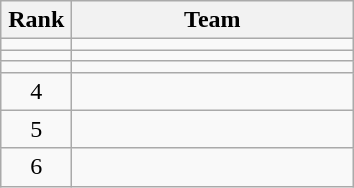<table class="wikitable" style="text-align: center;">
<tr>
<th width=40>Rank</th>
<th width=180>Team</th>
</tr>
<tr>
<td></td>
<td align=left></td>
</tr>
<tr>
<td></td>
<td align=left></td>
</tr>
<tr>
<td></td>
<td align=left></td>
</tr>
<tr>
<td>4</td>
<td align=left></td>
</tr>
<tr>
<td>5</td>
<td align=left></td>
</tr>
<tr>
<td>6</td>
<td align=left></td>
</tr>
</table>
